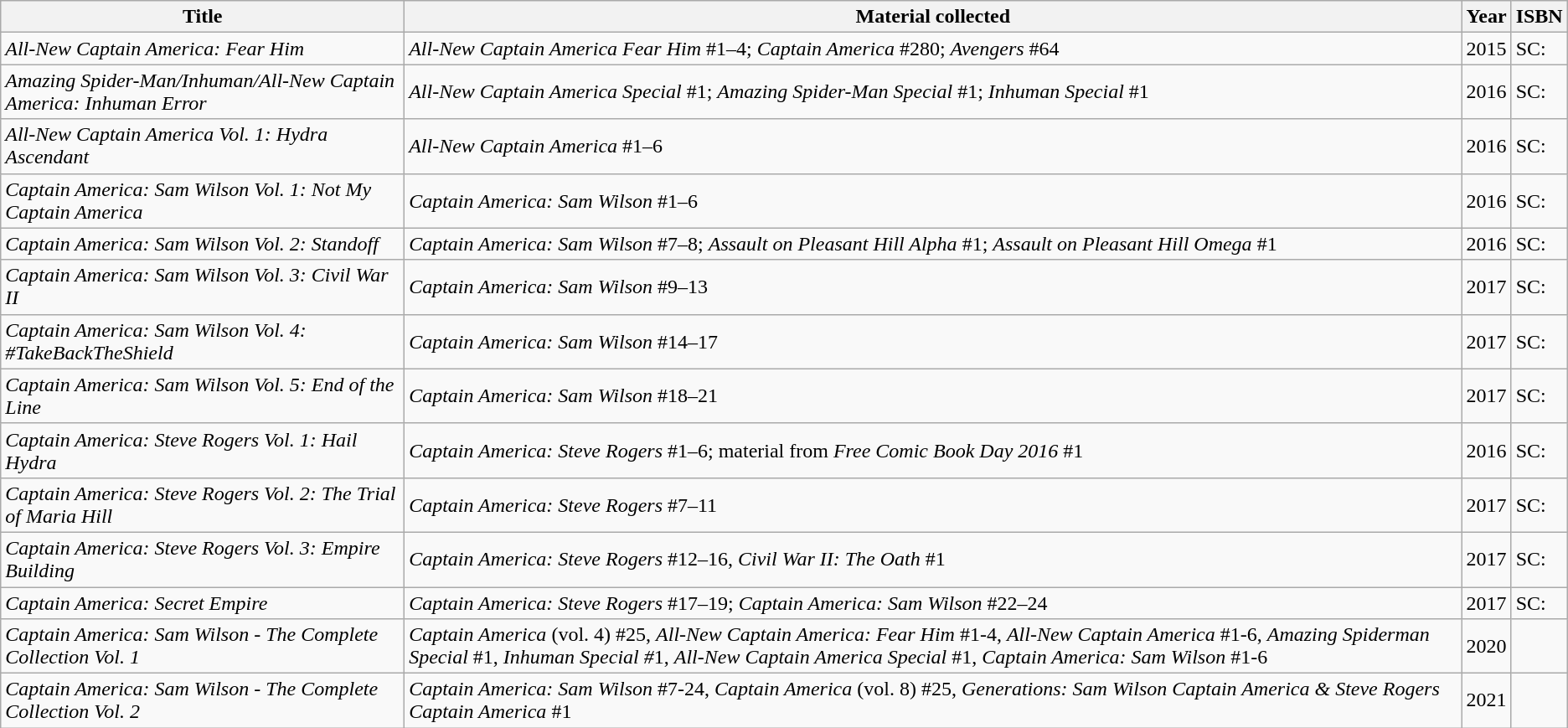<table class="wikitable sortable">
<tr>
<th>Title</th>
<th>Material collected</th>
<th>Year</th>
<th>ISBN</th>
</tr>
<tr>
<td><em>All-New Captain America: Fear Him</em></td>
<td><em>All-New Captain America Fear Him</em> #1–4; <em>Captain America</em> #280; <em>Avengers</em> #64</td>
<td>2015</td>
<td>SC: </td>
</tr>
<tr>
<td><em>Amazing Spider-Man/Inhuman/All-New Captain America: Inhuman Error</em></td>
<td><em>All-New Captain America Special</em> #1; <em>Amazing Spider-Man Special</em> #1; <em>Inhuman Special</em> #1</td>
<td>2016</td>
<td>SC: </td>
</tr>
<tr>
<td><em>All-New Captain America Vol. 1: Hydra Ascendant</em></td>
<td><em>All-New Captain America</em> #1–6</td>
<td>2016</td>
<td>SC: </td>
</tr>
<tr>
<td><em>Captain America: Sam Wilson Vol. 1: Not My Captain America</em></td>
<td><em>Captain America: Sam Wilson</em> #1–6</td>
<td>2016</td>
<td>SC: </td>
</tr>
<tr>
<td><em>Captain America: Sam Wilson Vol. 2: Standoff</em></td>
<td><em>Captain America: Sam Wilson</em> #7–8; <em>Assault on Pleasant Hill Alpha</em> #1; <em>Assault on Pleasant Hill Omega</em> #1</td>
<td>2016</td>
<td>SC: </td>
</tr>
<tr>
<td><em>Captain America: Sam Wilson Vol. 3: Civil War II</em></td>
<td><em>Captain America: Sam Wilson</em> #9–13</td>
<td>2017</td>
<td>SC: </td>
</tr>
<tr>
<td><em>Captain America: Sam Wilson Vol. 4: #TakeBackTheShield </em></td>
<td><em>Captain America: Sam Wilson</em> #14–17</td>
<td>2017</td>
<td>SC: </td>
</tr>
<tr>
<td><em>Captain America: Sam Wilson Vol. 5: End of the Line</em></td>
<td><em>Captain America: Sam Wilson</em> #18–21</td>
<td>2017</td>
<td>SC: </td>
</tr>
<tr>
<td><em>Captain America: Steve Rogers Vol. 1: Hail Hydra</em></td>
<td><em>Captain America: Steve Rogers</em> #1–6; material from <em>Free Comic Book Day 2016</em> #1</td>
<td>2016</td>
<td>SC: </td>
</tr>
<tr>
<td><em>Captain America: Steve Rogers Vol. 2: The Trial of Maria Hill</em></td>
<td><em>Captain America: Steve Rogers</em> #7–11</td>
<td>2017</td>
<td>SC: </td>
</tr>
<tr>
<td><em>Captain America: Steve Rogers Vol. 3: Empire Building</em></td>
<td><em>Captain America: Steve Rogers</em> #12–16, <em>Civil War II: The Oath</em> #1</td>
<td>2017</td>
<td>SC: </td>
</tr>
<tr>
<td><em>Captain America: Secret Empire</em></td>
<td><em>Captain America: Steve Rogers</em> #17–19; <em>Captain America: Sam Wilson</em> #22–24</td>
<td>2017</td>
<td>SC: </td>
</tr>
<tr>
<td><em>Captain America: Sam Wilson - The Complete Collection Vol. 1</em></td>
<td><em>Captain America</em> (vol. 4) #25, <em>All-New Captain America: Fear Him</em> #1-4, <em>All-New Captain America</em> #1-6, <em>Amazing Spiderman Special</em> #1, <em>Inhuman Special #</em>1, <em>All-New Captain America Special</em> #1, <em>Captain America: Sam Wilson</em> #1-6</td>
<td>2020</td>
<td></td>
</tr>
<tr>
<td><em>Captain America: Sam Wilson - The Complete Collection Vol. 2</em></td>
<td><em>Captain America: Sam Wilson</em> #7-24, <em>Captain America</em> (vol. 8) #25, <em>Generations: Sam Wilson Captain America & Steve Rogers Captain America</em> #1</td>
<td>2021</td>
<td></td>
</tr>
</table>
